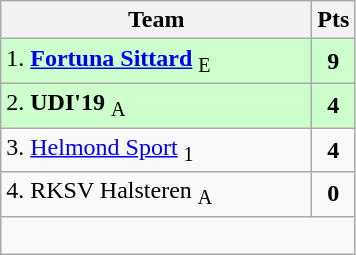<table class="wikitable" style="text-align:center; float:left; margin-right:1em;">
<tr>
<th style="width:200px">Team</th>
<th width=20>Pts</th>
</tr>
<tr bgcolor=ccffcc>
<td align=left>1. <strong><a href='#'>Fortuna Sittard</a></strong> <sub>E</sub></td>
<td><strong>9</strong></td>
</tr>
<tr bgcolor=ccffcc>
<td align=left>2. <strong>UDI'19</strong> <sub>A</sub></td>
<td><strong>4</strong></td>
</tr>
<tr>
<td align=left>3. <a href='#'>Helmond Sport</a> <sub>1</sub></td>
<td><strong>4</strong></td>
</tr>
<tr>
<td align=left>4. RKSV Halsteren <sub>A</sub></td>
<td><strong>0</strong></td>
</tr>
<tr>
<td colspan=2> </td>
</tr>
</table>
